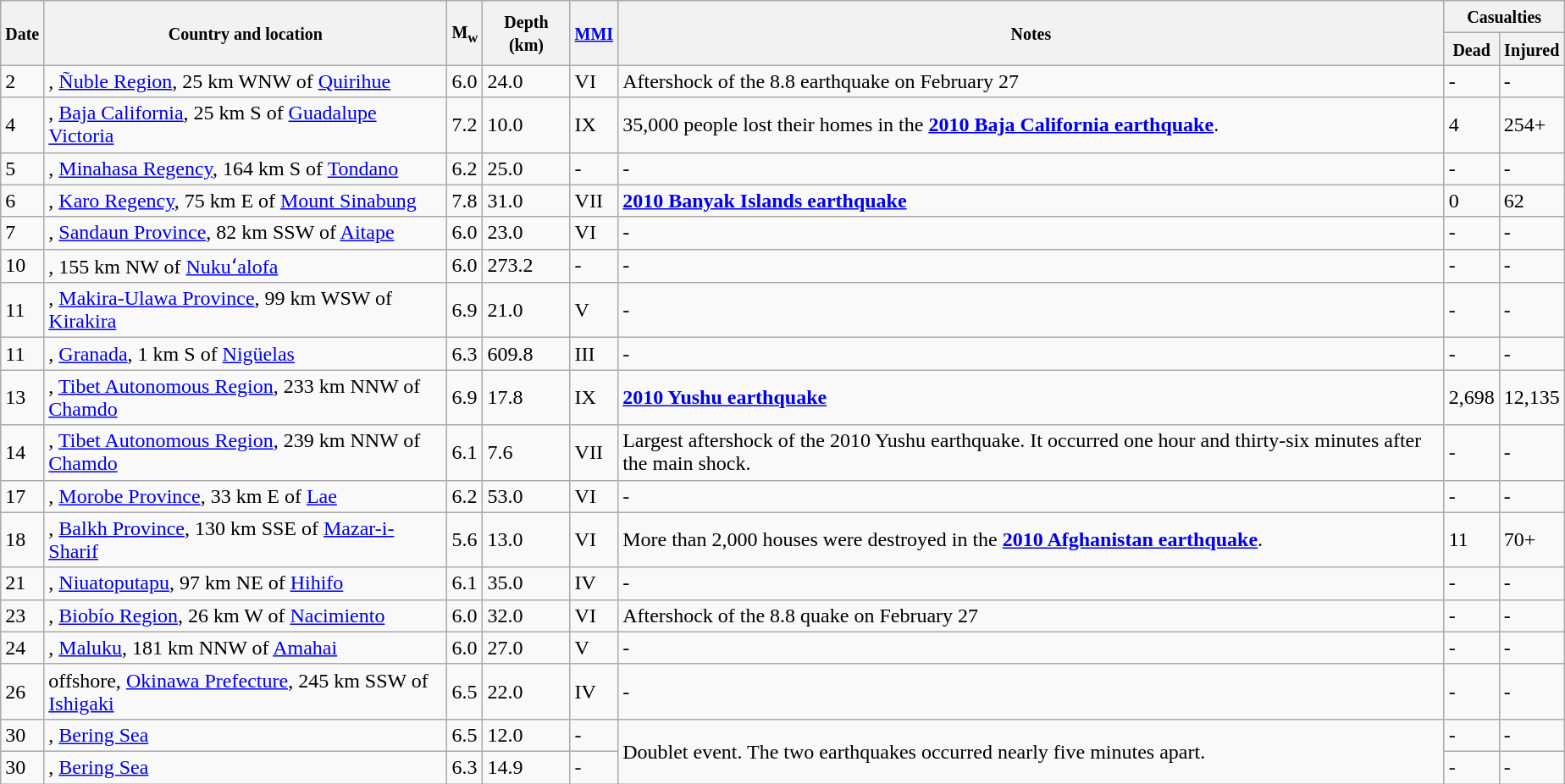<table class="wikitable sortable" style="border:1px black; margin-left:1em;">
<tr>
<th rowspan="2"><small>Date</small></th>
<th rowspan="2" style="width: 310px"><small>Country and location</small></th>
<th rowspan="2"><small>M<sub>w</sub></small></th>
<th rowspan="2"><small>Depth (km)</small></th>
<th rowspan="2"><small><a href='#'>MMI</a></small></th>
<th rowspan="2" class="unsortable"><small>Notes</small></th>
<th colspan="2"><small>Casualties</small></th>
</tr>
<tr>
<th><small>Dead</small></th>
<th><small>Injured</small></th>
</tr>
<tr>
<td>2</td>
<td>, <a href='#'>Ñuble Region</a>, 25 km WNW of <a href='#'>Quirihue</a></td>
<td>6.0</td>
<td>24.0</td>
<td>VI</td>
<td>Aftershock of the 8.8 earthquake on February 27</td>
<td>-</td>
<td>-</td>
</tr>
<tr>
<td>4</td>
<td>, <a href='#'>Baja California</a>, 25 km S of <a href='#'>Guadalupe Victoria</a></td>
<td>7.2</td>
<td>10.0</td>
<td>IX</td>
<td>35,000 people lost their homes in the <strong><a href='#'>2010 Baja California earthquake</a></strong>.</td>
<td>4</td>
<td>254+</td>
</tr>
<tr>
<td>5</td>
<td>, <a href='#'>Minahasa Regency</a>, 164 km S of <a href='#'>Tondano</a></td>
<td>6.2</td>
<td>25.0</td>
<td>-</td>
<td>-</td>
<td>-</td>
<td>-</td>
</tr>
<tr>
<td>6</td>
<td>, <a href='#'>Karo Regency</a>, 75 km E of <a href='#'>Mount Sinabung</a></td>
<td>7.8</td>
<td>31.0</td>
<td>VII</td>
<td><strong><a href='#'>2010 Banyak Islands earthquake</a></strong></td>
<td>0</td>
<td>62</td>
</tr>
<tr>
<td>7</td>
<td>, <a href='#'>Sandaun Province</a>, 82 km SSW of <a href='#'>Aitape</a></td>
<td>6.0</td>
<td>23.0</td>
<td>VI</td>
<td>-</td>
<td>-</td>
<td>-</td>
</tr>
<tr>
<td>10</td>
<td>, 155 km NW of <a href='#'>Nukuʻalofa</a></td>
<td>6.0</td>
<td>273.2</td>
<td>-</td>
<td>-</td>
<td>-</td>
<td>-</td>
</tr>
<tr>
<td>11</td>
<td>, <a href='#'>Makira-Ulawa Province</a>, 99 km WSW of <a href='#'>Kirakira</a></td>
<td>6.9</td>
<td>21.0</td>
<td>V</td>
<td>-</td>
<td>-</td>
<td>-</td>
</tr>
<tr>
<td>11</td>
<td>, <a href='#'>Granada</a>, 1 km S of <a href='#'>Nigüelas</a></td>
<td>6.3</td>
<td>609.8</td>
<td>III</td>
<td>-</td>
<td>-</td>
<td>-</td>
</tr>
<tr>
<td>13</td>
<td>, <a href='#'>Tibet Autonomous Region</a>, 233 km NNW of <a href='#'>Chamdo</a></td>
<td>6.9</td>
<td>17.8</td>
<td>IX</td>
<td><strong><a href='#'>2010 Yushu earthquake</a></strong></td>
<td>2,698</td>
<td>12,135</td>
</tr>
<tr>
<td>14</td>
<td>, <a href='#'>Tibet Autonomous Region</a>, 239 km NNW of <a href='#'>Chamdo</a></td>
<td>6.1</td>
<td>7.6</td>
<td>VII</td>
<td>Largest aftershock of the 2010 Yushu earthquake. It occurred one hour and thirty-six minutes after the main shock.</td>
<td>-</td>
<td>-</td>
</tr>
<tr>
<td>17</td>
<td>, <a href='#'>Morobe Province</a>, 33 km E of <a href='#'>Lae</a></td>
<td>6.2</td>
<td>53.0</td>
<td>VI</td>
<td>-</td>
<td>-</td>
<td>-</td>
</tr>
<tr>
<td>18</td>
<td>, <a href='#'>Balkh Province</a>, 130 km SSE of <a href='#'>Mazar-i-Sharif</a></td>
<td>5.6</td>
<td>13.0</td>
<td>VI</td>
<td>More than 2,000 houses were destroyed in the <strong><a href='#'>2010 Afghanistan earthquake</a></strong>.</td>
<td>11</td>
<td>70+</td>
</tr>
<tr>
<td>21</td>
<td>, <a href='#'>Niuatoputapu</a>, 97 km NE of <a href='#'>Hihifo</a></td>
<td>6.1</td>
<td>35.0</td>
<td>IV</td>
<td>-</td>
<td>-</td>
<td>-</td>
</tr>
<tr>
<td>23</td>
<td>, <a href='#'>Biobío Region</a>, 26 km W of <a href='#'>Nacimiento</a></td>
<td>6.0</td>
<td>32.0</td>
<td>VI</td>
<td>Aftershock of the 8.8 quake on February 27</td>
<td>-</td>
<td>-</td>
</tr>
<tr>
<td>24</td>
<td>, <a href='#'>Maluku</a>, 181 km NNW of <a href='#'>Amahai</a></td>
<td>6.0</td>
<td>27.0</td>
<td>V</td>
<td>-</td>
<td>-</td>
<td>-</td>
</tr>
<tr>
<td>26</td>
<td> offshore, <a href='#'>Okinawa Prefecture</a>, 245 km SSW of <a href='#'>Ishigaki</a></td>
<td>6.5</td>
<td>22.0</td>
<td>IV</td>
<td>-</td>
<td>-</td>
<td>-</td>
</tr>
<tr>
<td>30</td>
<td>, <a href='#'>Bering Sea</a></td>
<td>6.5</td>
<td>12.0</td>
<td>-</td>
<td rowspan="2">Doublet event. The two earthquakes occurred nearly five minutes apart.</td>
<td>-</td>
<td>-</td>
</tr>
<tr>
<td>30</td>
<td>, <a href='#'>Bering Sea</a></td>
<td>6.3</td>
<td>14.9</td>
<td>-</td>
<td>-</td>
<td>-</td>
</tr>
</table>
